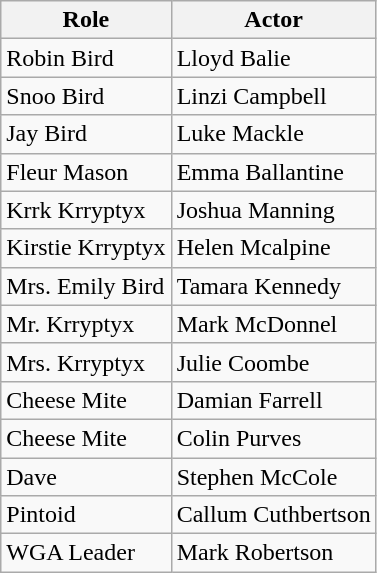<table class="wikitable">
<tr ">
<th>Role</th>
<th>Actor</th>
</tr>
<tr>
<td>Robin Bird</td>
<td>Lloyd Balie</td>
</tr>
<tr>
<td>Snoo Bird</td>
<td>Linzi Campbell</td>
</tr>
<tr>
<td>Jay Bird</td>
<td>Luke Mackle</td>
</tr>
<tr>
<td>Fleur Mason</td>
<td>Emma Ballantine</td>
</tr>
<tr>
<td>Krrk Krryptyx</td>
<td>Joshua Manning</td>
</tr>
<tr>
<td>Kirstie Krryptyx</td>
<td>Helen Mcalpine</td>
</tr>
<tr>
<td>Mrs. Emily Bird</td>
<td>Tamara Kennedy</td>
</tr>
<tr>
<td>Mr. Krryptyx</td>
<td>Mark McDonnel</td>
</tr>
<tr>
<td>Mrs. Krryptyx</td>
<td>Julie Coombe</td>
</tr>
<tr>
<td>Cheese Mite</td>
<td>Damian Farrell</td>
</tr>
<tr>
<td>Cheese Mite</td>
<td>Colin Purves</td>
</tr>
<tr>
<td>Dave</td>
<td>Stephen McCole</td>
</tr>
<tr>
<td>Pintoid</td>
<td>Callum Cuthbertson</td>
</tr>
<tr>
<td>WGA Leader</td>
<td>Mark Robertson</td>
</tr>
</table>
